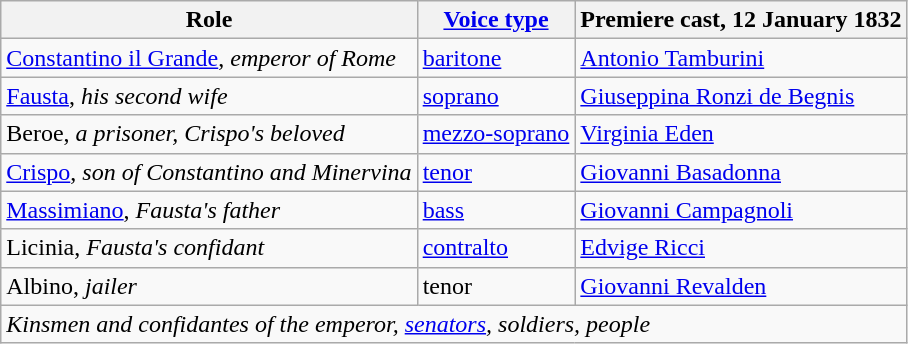<table class="wikitable">
<tr>
<th>Role</th>
<th><a href='#'>Voice type</a></th>
<th>Premiere cast, 12 January 1832</th>
</tr>
<tr>
<td><a href='#'>Constantino il Grande</a>, <em>emperor of Rome</em></td>
<td><a href='#'>baritone</a></td>
<td><a href='#'>Antonio Tamburini</a></td>
</tr>
<tr>
<td><a href='#'>Fausta</a>, <em>his second wife</em></td>
<td><a href='#'>soprano</a></td>
<td><a href='#'>Giuseppina Ronzi de Begnis</a></td>
</tr>
<tr>
<td>Beroe, <em>a prisoner, Crispo's beloved</em></td>
<td><a href='#'>mezzo-soprano</a></td>
<td><a href='#'>Virginia Eden</a></td>
</tr>
<tr>
<td><a href='#'>Crispo</a>, <em>son of Constantino and Minervina</em></td>
<td><a href='#'>tenor</a></td>
<td><a href='#'>Giovanni Basadonna</a></td>
</tr>
<tr>
<td><a href='#'>Massimiano</a>, <em>Fausta's father</em></td>
<td><a href='#'>bass</a></td>
<td><a href='#'>Giovanni Campagnoli</a></td>
</tr>
<tr>
<td>Licinia, <em>Fausta's confidant</em></td>
<td><a href='#'>contralto</a></td>
<td><a href='#'>Edvige Ricci</a></td>
</tr>
<tr>
<td>Albino, <em>jailer</em></td>
<td>tenor</td>
<td><a href='#'>Giovanni Revalden</a></td>
</tr>
<tr>
<td colspan="3"><em>Kinsmen and confidantes of the emperor, <a href='#'>senators</a>, soldiers, people</em></td>
</tr>
</table>
